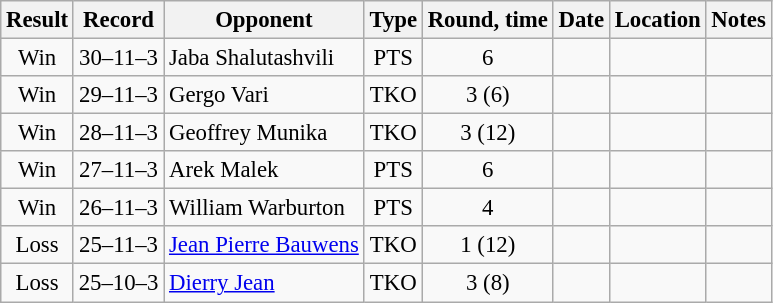<table class="wikitable" style="text-align:center; font-size:95%">
<tr>
<th>Result</th>
<th>Record</th>
<th>Opponent</th>
<th>Type</th>
<th>Round, time</th>
<th>Date</th>
<th>Location</th>
<th>Notes</th>
</tr>
<tr>
<td>Win</td>
<td>30–11–3</td>
<td style="text-align:left;"> Jaba Shalutashvili</td>
<td>PTS</td>
<td>6</td>
<td></td>
<td style="text-align:left;"> </td>
<td></td>
</tr>
<tr>
<td>Win</td>
<td>29–11–3</td>
<td style="text-align:left;"> Gergo Vari</td>
<td>TKO</td>
<td>3 (6)</td>
<td></td>
<td style="text-align:left;"> </td>
<td></td>
</tr>
<tr>
<td>Win</td>
<td>28–11–3</td>
<td style="text-align:left;"> Geoffrey Munika</td>
<td>TKO</td>
<td>3 (12)</td>
<td></td>
<td style="text-align:left;"> </td>
<td style="text-align:left;"></td>
</tr>
<tr>
<td>Win</td>
<td>27–11–3</td>
<td style="text-align:left;"> Arek Malek</td>
<td>PTS</td>
<td>6</td>
<td></td>
<td style="text-align:left;"> </td>
<td></td>
</tr>
<tr>
<td>Win</td>
<td>26–11–3</td>
<td style="text-align:left;"> William Warburton</td>
<td>PTS</td>
<td>4</td>
<td></td>
<td style="text-align:left;"> </td>
<td></td>
</tr>
<tr>
<td>Loss</td>
<td>25–11–3</td>
<td style="text-align:left;"> <a href='#'>Jean Pierre Bauwens</a></td>
<td>TKO</td>
<td>1 (12)</td>
<td></td>
<td style="text-align:left;"> </td>
<td></td>
</tr>
<tr>
<td>Loss</td>
<td>25–10–3</td>
<td style="text-align:left;"> <a href='#'>Dierry Jean</a></td>
<td>TKO</td>
<td>3 (8)</td>
<td></td>
<td style="text-align:left;"> </td>
<td style="text-align:left;"></td>
</tr>
</table>
